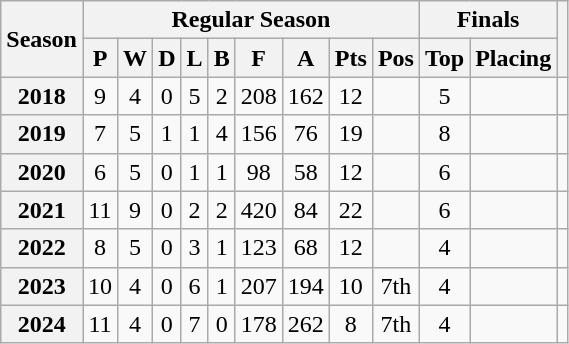<table class="wikitable" style="text-align: center">
<tr>
<th rowspan="2" scope="col">Season</th>
<th colspan="9" scope="col">Regular Season</th>
<th colspan="2" scope="col">Finals</th>
<th rowspan="2" scope="col"></th>
</tr>
<tr>
<th scope="col">P</th>
<th scope="col">W</th>
<th scope="col">D</th>
<th scope="col">L</th>
<th scope="col">B</th>
<th scope="col">F</th>
<th scope="col">A</th>
<th scope="col">Pts</th>
<th scope="col">Pos</th>
<th scope="col">Top</th>
<th scope="col">Placing</th>
</tr>
<tr>
<th scope="row">2018</th>
<td>9</td>
<td>4</td>
<td>0</td>
<td>5</td>
<td>2</td>
<td>208</td>
<td>162</td>
<td>12</td>
<td></td>
<td>5</td>
<td></td>
<td></td>
</tr>
<tr>
<th scope="row">2019</th>
<td>7</td>
<td>5</td>
<td>1</td>
<td>1</td>
<td>4</td>
<td>156</td>
<td>76</td>
<td>19</td>
<td></td>
<td>8</td>
<td></td>
</tr>
<tr>
<th scope="row">2020</th>
<td>6</td>
<td>5</td>
<td>0</td>
<td>1</td>
<td>1</td>
<td>98</td>
<td>58</td>
<td>12</td>
<td></td>
<td>6</td>
<td></td>
<td></td>
</tr>
<tr>
<th scope="row">2021</th>
<td>11</td>
<td>9</td>
<td>0</td>
<td>2</td>
<td>2</td>
<td>420</td>
<td>84</td>
<td>22</td>
<td></td>
<td>6</td>
<td><em></em></td>
</tr>
<tr>
<th scope="row">2022</th>
<td>8</td>
<td>5</td>
<td>0</td>
<td>3</td>
<td>1</td>
<td>123</td>
<td>68</td>
<td>12</td>
<td></td>
<td>4</td>
<td></td>
<td></td>
</tr>
<tr>
<th scope="row">2023</th>
<td>10</td>
<td>4</td>
<td>0</td>
<td>6</td>
<td>1</td>
<td>207</td>
<td>194</td>
<td>10</td>
<td>7th</td>
<td>4</td>
<td></td>
<td></td>
</tr>
<tr>
<th scope="row">2024</th>
<td>11</td>
<td>4</td>
<td>0</td>
<td>7</td>
<td>0</td>
<td>178</td>
<td>262</td>
<td>8</td>
<td>7th</td>
<td>4</td>
<td></td>
<td></td>
</tr>
</table>
